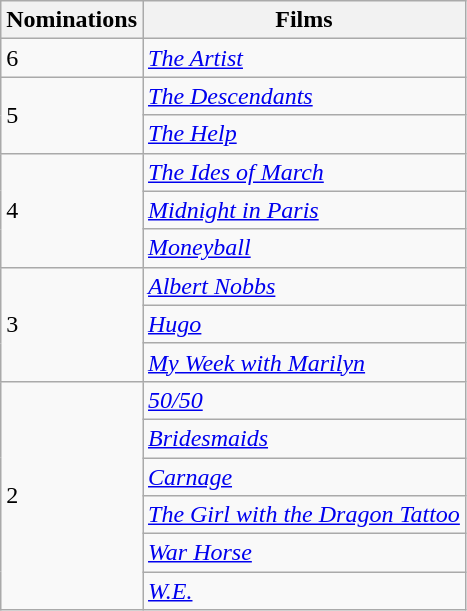<table class="wikitable">
<tr>
<th>Nominations</th>
<th>Films</th>
</tr>
<tr>
<td>6</td>
<td><em><a href='#'>The Artist</a></em></td>
</tr>
<tr>
<td rowspan="2">5</td>
<td><em><a href='#'>The Descendants</a></em></td>
</tr>
<tr>
<td><em><a href='#'>The Help</a></em></td>
</tr>
<tr>
<td rowspan="3">4</td>
<td><em><a href='#'>The Ides of March</a></em></td>
</tr>
<tr>
<td><em><a href='#'>Midnight in Paris</a></em></td>
</tr>
<tr>
<td><em><a href='#'>Moneyball</a></em></td>
</tr>
<tr>
<td rowspan="3">3</td>
<td><em><a href='#'>Albert Nobbs</a></em></td>
</tr>
<tr>
<td><em><a href='#'>Hugo</a></em></td>
</tr>
<tr>
<td><em><a href='#'>My Week with Marilyn</a></em></td>
</tr>
<tr>
<td rowspan="6">2</td>
<td><em><a href='#'>50/50</a></em></td>
</tr>
<tr>
<td><em><a href='#'>Bridesmaids</a></em></td>
</tr>
<tr>
<td><em><a href='#'>Carnage</a></em></td>
</tr>
<tr>
<td><em><a href='#'>The Girl with the Dragon Tattoo</a></em></td>
</tr>
<tr>
<td><em><a href='#'>War Horse</a></em></td>
</tr>
<tr>
<td><em><a href='#'>W.E.</a></em></td>
</tr>
</table>
